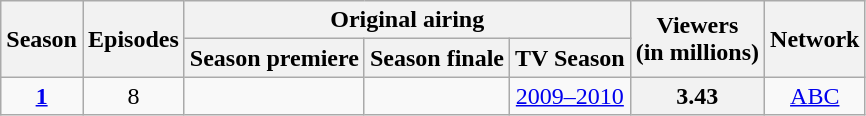<table style="text-align:center;" class="wikitable plainrowheaders" border="1">
<tr>
<th rowspan="2">Season</th>
<th rowspan="2">Episodes</th>
<th colspan="3">Original airing</th>
<th rowspan="2">Viewers<br>(in millions)<br></th>
<th rowspan="2">Network</th>
</tr>
<tr>
<th>Season premiere</th>
<th>Season finale</th>
<th>TV Season</th>
</tr>
<tr>
<td><strong><a href='#'>1</a></strong></td>
<td>8</td>
<td></td>
<td></td>
<td><a href='#'>2009–2010</a></td>
<th style="text-align:center">3.43</th>
<td style="text-align:center"><a href='#'>ABC</a></td>
</tr>
</table>
